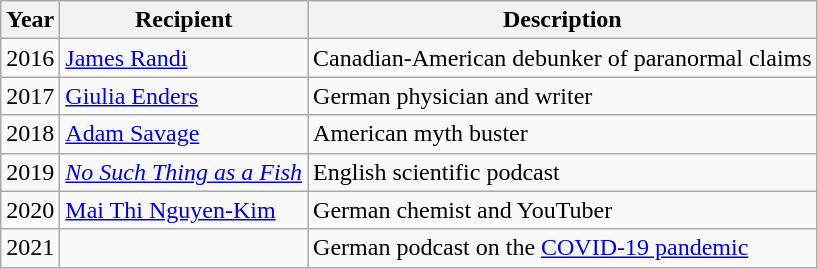<table class="wikitable">
<tr>
<th>Year</th>
<th>Recipient</th>
<th>Description</th>
</tr>
<tr>
<td>2016</td>
<td><a href='#'>James Randi</a></td>
<td>Canadian-American debunker of paranormal claims</td>
</tr>
<tr>
<td>2017</td>
<td><a href='#'>Giulia Enders</a></td>
<td>German physician and writer</td>
</tr>
<tr>
<td>2018</td>
<td><a href='#'>Adam Savage</a></td>
<td>American myth buster</td>
</tr>
<tr>
<td>2019</td>
<td><em><a href='#'>No Such Thing as a Fish</a></em> <br></td>
<td>English scientific podcast</td>
</tr>
<tr>
<td>2020</td>
<td><a href='#'>Mai Thi Nguyen-Kim</a></td>
<td>German chemist and YouTuber</td>
</tr>
<tr>
<td>2021</td>
<td><em></em> <br></td>
<td>German podcast on the <a href='#'>COVID-19 pandemic</a></td>
</tr>
</table>
